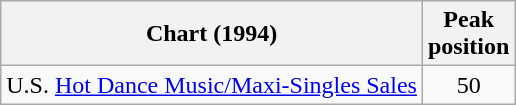<table class="wikitable">
<tr>
<th>Chart (1994)</th>
<th>Peak<br>position</th>
</tr>
<tr>
<td>U.S. <a href='#'>Hot Dance Music/Maxi-Singles Sales</a></td>
<td align="center">50</td>
</tr>
</table>
